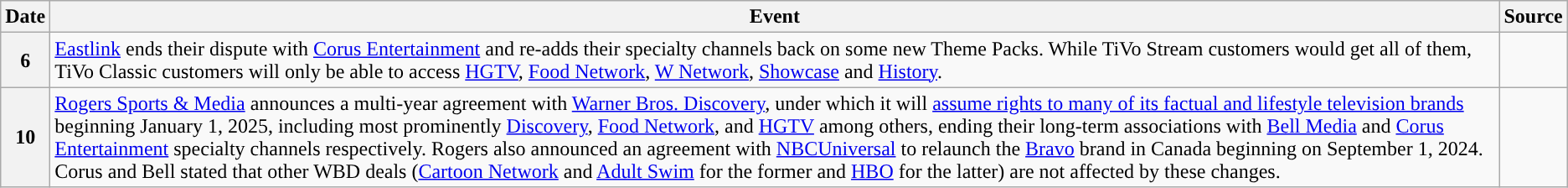<table class="wikitable">
<tr>
<th>Date</th>
<th>Event</th>
<th>Source</th>
</tr>
<tr>
<th>6</th>
<td><a href='#'>Eastlink</a> ends their dispute with <a href='#'>Corus Entertainment</a> and re-adds their specialty channels back on some new Theme Packs. While TiVo Stream customers would get all of them, TiVo Classic customers will only be able to access <a href='#'>HGTV</a>, <a href='#'>Food Network</a>, <a href='#'>W Network</a>, <a href='#'>Showcase</a> and <a href='#'>History</a>.</td>
<td></td>
</tr>
<tr>
<th>10</th>
<td><a href='#'>Rogers Sports & Media</a> announces a multi-year agreement with <a href='#'>Warner Bros. Discovery</a>, under which it will <a href='#'>assume rights to many of its factual and lifestyle television brands</a> beginning January 1, 2025, including most prominently <a href='#'>Discovery</a>, <a href='#'>Food Network</a>, and <a href='#'>HGTV</a> among others, ending their long-term associations with <a href='#'>Bell Media</a> and <a href='#'>Corus Entertainment</a> specialty channels respectively. Rogers also announced an agreement with <a href='#'>NBCUniversal</a> to relaunch the <a href='#'>Bravo</a> brand in Canada beginning on September 1, 2024. Corus and Bell stated that other WBD deals (<a href='#'>Cartoon Network</a> and <a href='#'>Adult Swim</a> for the former and <a href='#'>HBO</a> for the latter) are not affected by these changes.</td>
<td></td>
</tr>
</table>
